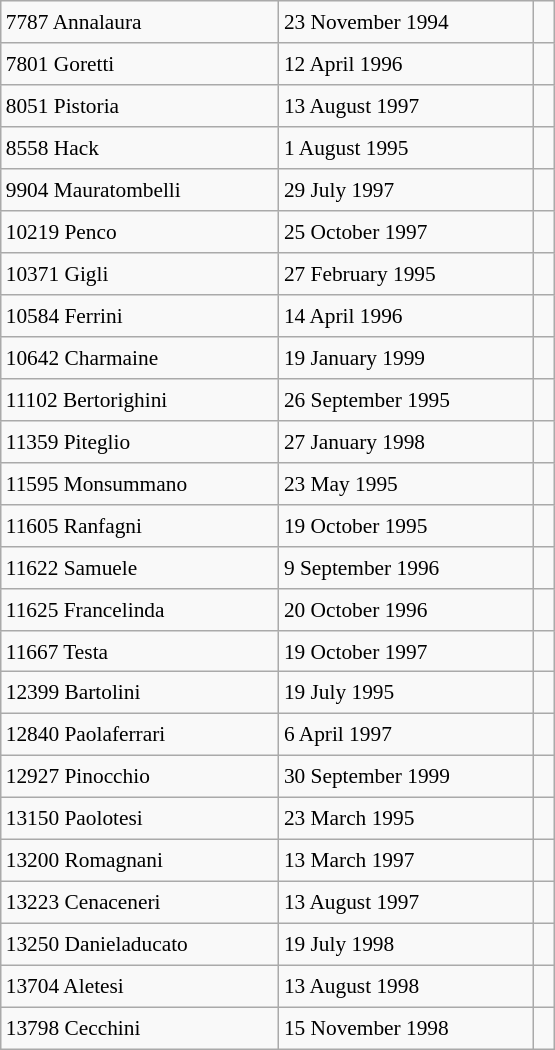<table class="wikitable" style="font-size: 89%; float: left; width: 26em; margin-right: 1em; height: 700px">
<tr>
<td>7787 Annalaura</td>
<td>23 November 1994</td>
<td> </td>
</tr>
<tr>
<td>7801 Goretti</td>
<td>12 April 1996</td>
<td> </td>
</tr>
<tr>
<td>8051 Pistoria</td>
<td>13 August 1997</td>
<td> </td>
</tr>
<tr>
<td>8558 Hack</td>
<td>1 August 1995</td>
<td> </td>
</tr>
<tr>
<td>9904 Mauratombelli</td>
<td>29 July 1997</td>
<td> </td>
</tr>
<tr>
<td>10219 Penco</td>
<td>25 October 1997</td>
<td> </td>
</tr>
<tr>
<td>10371 Gigli</td>
<td>27 February 1995</td>
<td> </td>
</tr>
<tr>
<td>10584 Ferrini</td>
<td>14 April 1996</td>
<td> </td>
</tr>
<tr>
<td>10642 Charmaine</td>
<td>19 January 1999</td>
<td> </td>
</tr>
<tr>
<td>11102 Bertorighini</td>
<td>26 September 1995</td>
<td></td>
</tr>
<tr>
<td>11359 Piteglio</td>
<td>27 January 1998</td>
<td> </td>
</tr>
<tr>
<td>11595 Monsummano</td>
<td>23 May 1995</td>
<td> </td>
</tr>
<tr>
<td>11605 Ranfagni</td>
<td>19 October 1995</td>
<td> </td>
</tr>
<tr>
<td>11622 Samuele</td>
<td>9 September 1996</td>
<td> </td>
</tr>
<tr>
<td>11625 Francelinda</td>
<td>20 October 1996</td>
<td> </td>
</tr>
<tr>
<td>11667 Testa</td>
<td>19 October 1997</td>
<td> </td>
</tr>
<tr>
<td>12399 Bartolini</td>
<td>19 July 1995</td>
<td> </td>
</tr>
<tr>
<td>12840 Paolaferrari</td>
<td>6 April 1997</td>
<td> </td>
</tr>
<tr>
<td>12927 Pinocchio</td>
<td>30 September 1999</td>
<td> </td>
</tr>
<tr>
<td>13150 Paolotesi</td>
<td>23 March 1995</td>
<td> </td>
</tr>
<tr>
<td>13200 Romagnani</td>
<td>13 March 1997</td>
<td> </td>
</tr>
<tr>
<td>13223 Cenaceneri</td>
<td>13 August 1997</td>
<td></td>
</tr>
<tr>
<td>13250 Danieladucato</td>
<td>19 July 1998</td>
<td> </td>
</tr>
<tr>
<td>13704 Aletesi</td>
<td>13 August 1998</td>
<td></td>
</tr>
<tr>
<td>13798 Cecchini</td>
<td>15 November 1998</td>
<td> </td>
</tr>
</table>
